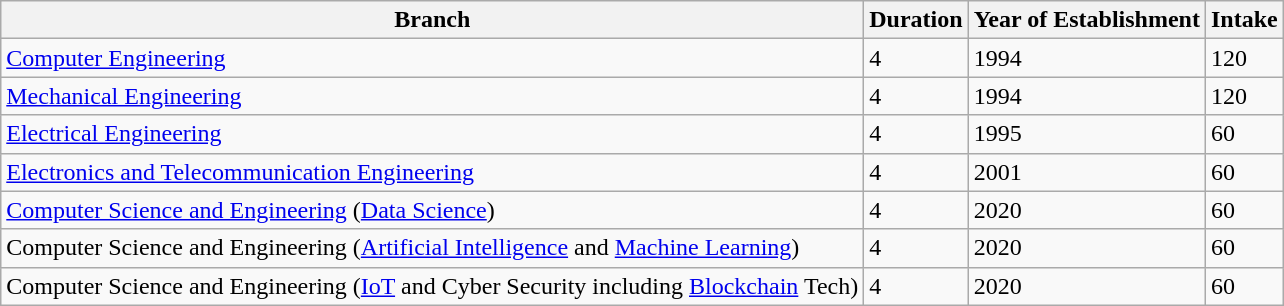<table class="wikitable">
<tr>
<th>Branch</th>
<th>Duration</th>
<th>Year of Establishment</th>
<th>Intake</th>
</tr>
<tr>
<td><a href='#'>Computer Engineering</a></td>
<td>4</td>
<td>1994</td>
<td>120</td>
</tr>
<tr>
<td><a href='#'>Mechanical Engineering</a></td>
<td>4</td>
<td>1994</td>
<td>120</td>
</tr>
<tr>
<td><a href='#'>Electrical Engineering</a></td>
<td>4</td>
<td>1995</td>
<td>60</td>
</tr>
<tr>
<td><a href='#'>Electronics and Telecommunication Engineering</a></td>
<td>4</td>
<td>2001</td>
<td>60</td>
</tr>
<tr>
<td><a href='#'>Computer Science and Engineering</a> (<a href='#'>Data Science</a>)</td>
<td>4</td>
<td>2020</td>
<td>60</td>
</tr>
<tr>
<td>Computer Science and Engineering (<a href='#'>Artificial Intelligence</a> and <a href='#'>Machine Learning</a>)</td>
<td>4</td>
<td>2020</td>
<td>60</td>
</tr>
<tr>
<td>Computer Science and Engineering (<a href='#'>IoT</a> and Cyber Security including <a href='#'>Blockchain</a> Tech)</td>
<td>4</td>
<td>2020</td>
<td>60</td>
</tr>
</table>
